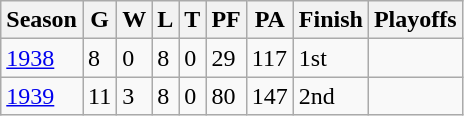<table class="wikitable">
<tr>
<th>Season</th>
<th>G</th>
<th>W</th>
<th>L</th>
<th>T</th>
<th>PF</th>
<th>PA</th>
<th>Finish</th>
<th>Playoffs</th>
</tr>
<tr>
<td><a href='#'>1938</a></td>
<td>8</td>
<td>0</td>
<td>8</td>
<td>0</td>
<td>29</td>
<td>117</td>
<td>1st</td>
<td></td>
</tr>
<tr>
<td><a href='#'>1939</a></td>
<td>11</td>
<td>3</td>
<td>8</td>
<td>0</td>
<td>80</td>
<td>147</td>
<td>2nd</td>
<td></td>
</tr>
</table>
